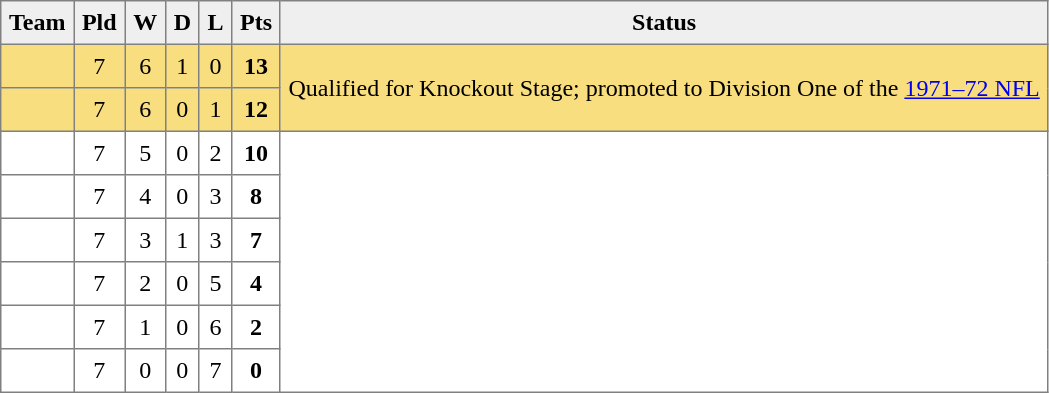<table style=border-collapse:collapse border=1 cellspacing=0 cellpadding=5>
<tr align=center bgcolor=#efefef>
<th>Team</th>
<th>Pld</th>
<th>W</th>
<th>D</th>
<th>L</th>
<th>Pts</th>
<th>Status</th>
</tr>
<tr align=center style="background:#F8DE7E;">
<td style="text-align:left;"> </td>
<td>7</td>
<td>6</td>
<td>1</td>
<td>0</td>
<td><strong>13</strong></td>
<td rowspan=2>Qualified for Knockout Stage; promoted to Division One of the <a href='#'>1971–72 NFL</a></td>
</tr>
<tr align=center style="background:#F8DE7E;">
<td style="text-align:left;"> </td>
<td>7</td>
<td>6</td>
<td>0</td>
<td>1</td>
<td><strong>12</strong></td>
</tr>
<tr align=center style="background:#FFFFFF;">
<td style="text-align:left;"> </td>
<td>7</td>
<td>5</td>
<td>0</td>
<td>2</td>
<td><strong>10</strong></td>
<td rowspan=6></td>
</tr>
<tr align=center style="background:#FFFFFF;">
<td style="text-align:left;"> </td>
<td>7</td>
<td>4</td>
<td>0</td>
<td>3</td>
<td><strong>8</strong></td>
</tr>
<tr align=center style="background:#FFFFFF;">
<td style="text-align:left;"> </td>
<td>7</td>
<td>3</td>
<td>1</td>
<td>3</td>
<td><strong>7</strong></td>
</tr>
<tr align=center style="background:#FFFFFF;">
<td style="text-align:left;"> </td>
<td>7</td>
<td>2</td>
<td>0</td>
<td>5</td>
<td><strong>4</strong></td>
</tr>
<tr align=center style="background:#FFFFFF;">
<td style="text-align:left;"> </td>
<td>7</td>
<td>1</td>
<td>0</td>
<td>6</td>
<td><strong>2</strong></td>
</tr>
<tr align=center style="background:#FFFFFF;">
<td style="text-align:left;"> </td>
<td>7</td>
<td>0</td>
<td>0</td>
<td>7</td>
<td><strong>0</strong></td>
</tr>
</table>
